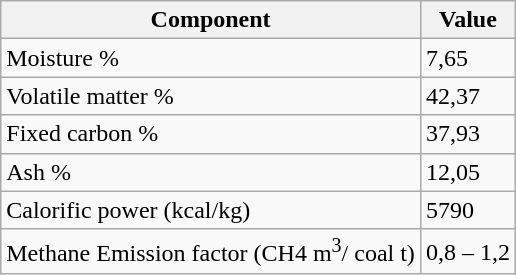<table class="wikitable">
<tr>
<th>Component</th>
<th>Value</th>
</tr>
<tr>
<td>Moisture %</td>
<td>7,65</td>
</tr>
<tr>
<td>Volatile matter %</td>
<td>42,37</td>
</tr>
<tr>
<td>Fixed carbon %</td>
<td>37,93</td>
</tr>
<tr>
<td>Ash %</td>
<td>12,05</td>
</tr>
<tr>
<td>Calorific power (kcal/kg)</td>
<td>5790</td>
</tr>
<tr>
<td>Methane Emission factor (CH4 m<sup>3</sup>/ coal t)</td>
<td>0,8 – 1,2</td>
</tr>
</table>
